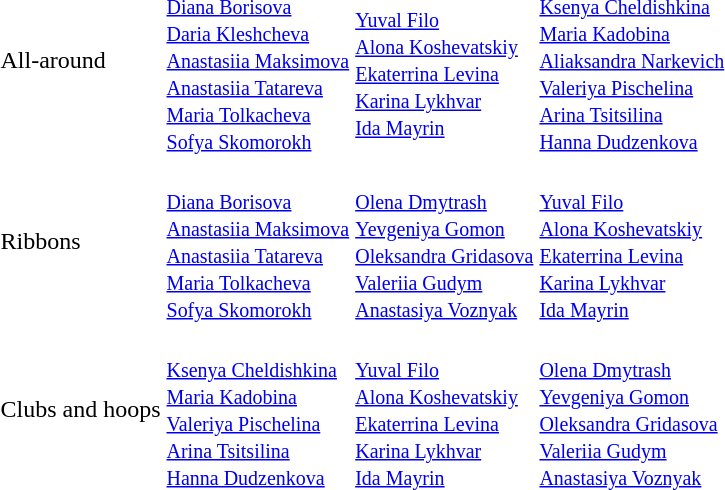<table>
<tr>
<td>All-around<br></td>
<td><br><small><a href='#'>Diana Borisova</a> <br> <a href='#'>Daria Kleshcheva</a> <br> <a href='#'>Anastasiia Maksimova</a> <br> <a href='#'>Anastasiia Tatareva</a> <br> <a href='#'>Maria Tolkacheva</a> <br> <a href='#'>Sofya Skomorokh</a> </small></td>
<td><br><small><a href='#'>Yuval Filo</a> <br> <a href='#'>Alona Koshevatskiy</a> <br> <a href='#'>Ekaterrina Levina</a> <br> <a href='#'>Karina Lykhvar</a> <br> <a href='#'>Ida Mayrin</a> </small></td>
<td><br><small> <a href='#'>Ksenya Cheldishkina</a> <br> <a href='#'>Maria Kadobina</a> <br> <a href='#'>Aliaksandra Narkevich</a> <br> <a href='#'>Valeriya Pischelina</a> <br> <a href='#'>Arina Tsitsilina</a> <br> <a href='#'>Hanna Dudzenkova</a> </small></td>
</tr>
<tr>
<td>Ribbons<br></td>
<td><br><small><a href='#'>Diana Borisova</a> <br> <a href='#'>Anastasiia Maksimova</a> <br> <a href='#'>Anastasiia Tatareva</a> <br> <a href='#'>Maria Tolkacheva</a> <br> <a href='#'>Sofya Skomorokh</a> </small></td>
<td><br><small><a href='#'>Olena Dmytrash</a> <br> <a href='#'>Yevgeniya Gomon</a> <br> <a href='#'>Oleksandra Gridasova</a> <br> <a href='#'>Valeriia Gudym</a> <br> <a href='#'>Anastasiya Voznyak</a> </small></td>
<td><br><small><a href='#'>Yuval Filo</a> <br> <a href='#'>Alona Koshevatskiy</a> <br> <a href='#'>Ekaterrina Levina</a> <br> <a href='#'>Karina Lykhvar</a> <br> <a href='#'>Ida Mayrin</a> </small></td>
</tr>
<tr>
<td>Clubs and hoops<br></td>
<td><br><small> <a href='#'>Ksenya Cheldishkina</a> <br> <a href='#'>Maria Kadobina</a> <br> <a href='#'>Valeriya Pischelina</a> <br> <a href='#'>Arina Tsitsilina</a> <br> <a href='#'>Hanna Dudzenkova</a> </small></td>
<td><br><small><a href='#'>Yuval Filo</a> <br> <a href='#'>Alona Koshevatskiy</a> <br> <a href='#'>Ekaterrina Levina</a> <br> <a href='#'>Karina Lykhvar</a> <br> <a href='#'>Ida Mayrin</a> </small></td>
<td><br><small><a href='#'>Olena Dmytrash</a> <br> <a href='#'>Yevgeniya Gomon</a> <br> <a href='#'>Oleksandra Gridasova</a> <br> <a href='#'>Valeriia Gudym</a> <br> <a href='#'>Anastasiya Voznyak</a> </small></td>
</tr>
</table>
